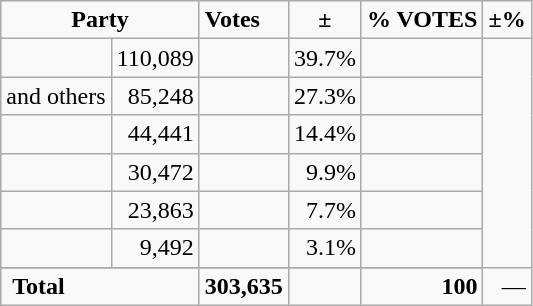<table class="wikitable">
<tr>
<td colspan="2" rowspan="1" align="center" valign="top"><strong>Party</strong></td>
<td valign="top"><strong>Votes</strong></td>
<td valign="top" align="center"><strong>±</strong></td>
<td valign="top"><strong>% VOTES</strong></td>
<td valign="top" align="center"><strong>±%</strong></td>
</tr>
<tr>
<td></td>
<td align="right">110,089</td>
<td align="right"></td>
<td align="right">39.7%</td>
<td align="right"></td>
</tr>
<tr>
<td> and others</td>
<td align="right">85,248</td>
<td align="right"></td>
<td align="right">27.3%</td>
<td align="right"></td>
</tr>
<tr>
<td></td>
<td align="right">44,441</td>
<td align="right"></td>
<td align="right">14.4%</td>
<td align="right"></td>
</tr>
<tr>
<td></td>
<td align="right">30,472</td>
<td align="right"></td>
<td align="right">9.9%</td>
<td align="right"></td>
</tr>
<tr>
<td></td>
<td align="right">23,863</td>
<td align="right"></td>
<td align="right">7.7%</td>
<td align="right"></td>
</tr>
<tr>
<td></td>
<td align="right">9,492</td>
<td align="right"></td>
<td align="right">3.1%</td>
<td align="right"></td>
</tr>
<tr>
</tr>
<tr>
<td colspan="2" rowspan="1"> <strong>Total</strong></td>
<td align="right"><strong>303,635</strong></td>
<td align="right"></td>
<td align="right"><strong>100</strong></td>
<td align="right">—</td>
</tr>
</table>
